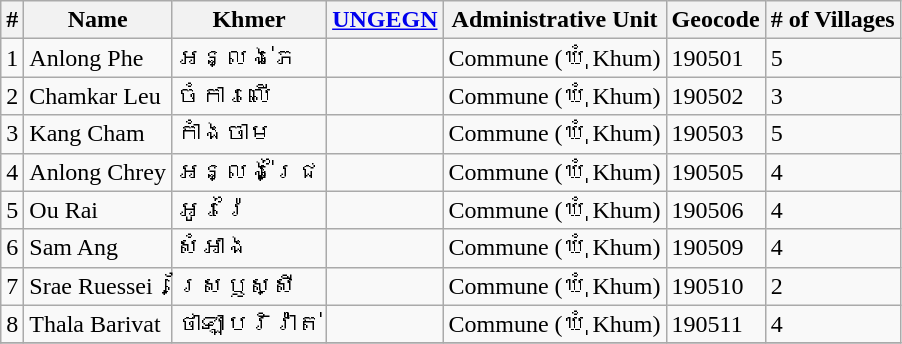<table class="wikitable sortable">
<tr>
<th>#</th>
<th>Name</th>
<th>Khmer</th>
<th><a href='#'>UNGEGN</a></th>
<th>Administrative Unit</th>
<th>Geocode</th>
<th># of Villages</th>
</tr>
<tr>
<td>1</td>
<td>Anlong Phe</td>
<td>អន្លង់ភេ</td>
<td></td>
<td>Commune (ឃុំ Khum)</td>
<td>190501</td>
<td>5</td>
</tr>
<tr>
<td>2</td>
<td>Chamkar Leu</td>
<td>ចំការលើ</td>
<td></td>
<td>Commune (ឃុំ Khum)</td>
<td>190502</td>
<td>3</td>
</tr>
<tr>
<td>3</td>
<td>Kang Cham</td>
<td>កាំងចាម</td>
<td></td>
<td>Commune (ឃុំ Khum)</td>
<td>190503</td>
<td>5</td>
</tr>
<tr>
<td>4</td>
<td>Anlong Chrey</td>
<td>អន្លង់ជ្រៃ</td>
<td></td>
<td>Commune (ឃុំ Khum)</td>
<td>190505</td>
<td>4</td>
</tr>
<tr>
<td>5</td>
<td>Ou Rai</td>
<td>អូររ៉ៃ</td>
<td></td>
<td>Commune (ឃុំ Khum)</td>
<td>190506</td>
<td>4</td>
</tr>
<tr>
<td>6</td>
<td>Sam Ang</td>
<td>សំអាង</td>
<td></td>
<td>Commune (ឃុំ Khum)</td>
<td>190509</td>
<td>4</td>
</tr>
<tr>
<td>7</td>
<td>Srae Ruessei</td>
<td>ស្រែឫស្សី</td>
<td></td>
<td>Commune (ឃុំ Khum)</td>
<td>190510</td>
<td>2</td>
</tr>
<tr>
<td>8</td>
<td>Thala Barivat</td>
<td>ថាឡាបរិវ៉ាត់</td>
<td></td>
<td>Commune (ឃុំ Khum)</td>
<td>190511</td>
<td>4</td>
</tr>
<tr>
</tr>
</table>
